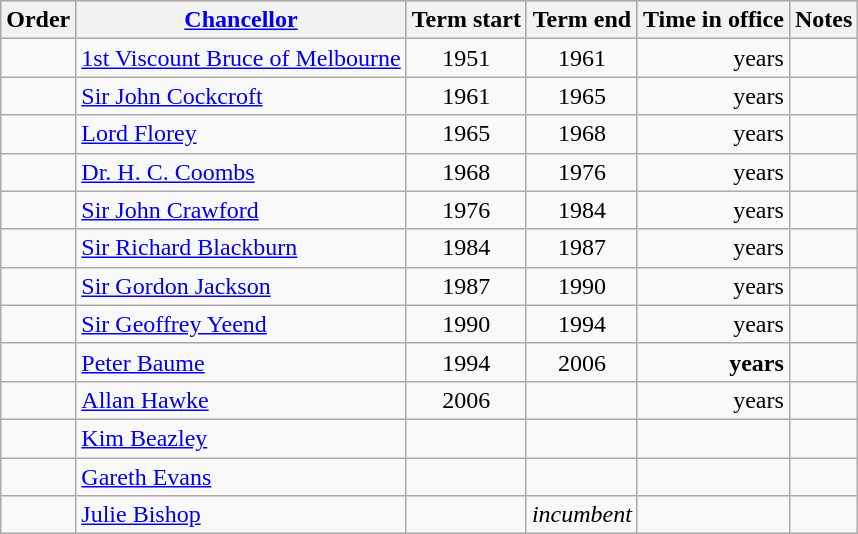<table class="wikitable sortable">
<tr style="background:#fc3;">
<th>Order</th>
<th><a href='#'>Chancellor</a></th>
<th>Term start</th>
<th>Term end</th>
<th>Time in office</th>
<th>Notes</th>
</tr>
<tr>
<td align=center></td>
<td><a href='#'>1st Viscount Bruce of Melbourne</a> </td>
<td align=center>1951</td>
<td align=center>1961</td>
<td align=right> years</td>
<td></td>
</tr>
<tr>
<td align=center></td>
<td><a href='#'>Sir John Cockcroft</a> </td>
<td align=center>1961</td>
<td align=center>1965</td>
<td align=right> years</td>
<td></td>
</tr>
<tr>
<td align=center></td>
<td><a href='#'>Lord Florey</a> </td>
<td align=center>1965</td>
<td align=center>1968</td>
<td align=right> years</td>
<td></td>
</tr>
<tr>
<td align=center></td>
<td><a href='#'>Dr. H. C. Coombs</a></td>
<td align=center>1968</td>
<td align=center>1976</td>
<td align=right> years</td>
<td></td>
</tr>
<tr>
<td align=center></td>
<td><a href='#'>Sir John Crawford</a> </td>
<td align=center>1976</td>
<td align=center>1984</td>
<td align=right> years</td>
<td></td>
</tr>
<tr>
<td align=center></td>
<td><a href='#'>Sir Richard Blackburn</a> </td>
<td align=center>1984</td>
<td align=center>1987</td>
<td align=right> years</td>
<td></td>
</tr>
<tr>
<td align=center></td>
<td><a href='#'>Sir Gordon Jackson</a> </td>
<td align=center>1987</td>
<td align=center>1990</td>
<td align=right> years</td>
<td></td>
</tr>
<tr>
<td align=center></td>
<td><a href='#'>Sir Geoffrey Yeend</a> </td>
<td align=center>1990</td>
<td align=center>1994</td>
<td align=right> years</td>
<td></td>
</tr>
<tr>
<td align=center></td>
<td><a href='#'>Peter Baume</a> </td>
<td align=center>1994</td>
<td align=center>2006</td>
<td align=right><strong> years</strong></td>
<td></td>
</tr>
<tr>
<td align=center></td>
<td><a href='#'>Allan Hawke</a> </td>
<td align=center>2006</td>
<td align=center></td>
<td align=right> years</td>
<td></td>
</tr>
<tr>
<td align=center></td>
<td><a href='#'>Kim Beazley</a> </td>
<td align=center></td>
<td align=center></td>
<td align=right></td>
<td></td>
</tr>
<tr>
<td align=center></td>
<td><a href='#'>Gareth Evans</a> </td>
<td align=center></td>
<td align=center></td>
<td align=right></td>
<td></td>
</tr>
<tr>
<td align=center></td>
<td><a href='#'>Julie Bishop</a></td>
<td align=center></td>
<td align=center><em>incumbent</em></td>
<td align=right></td>
<td></td>
</tr>
</table>
